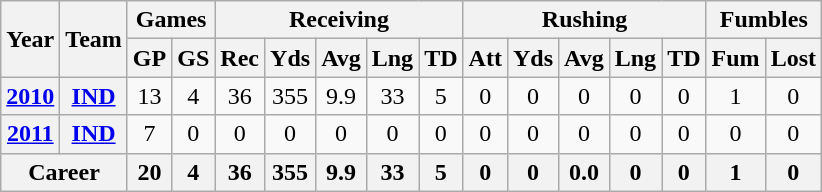<table class=wikitable style="text-align:center;">
<tr>
<th rowspan=2>Year</th>
<th rowspan=2>Team</th>
<th colspan=2>Games</th>
<th colspan=5>Receiving</th>
<th colspan=5>Rushing</th>
<th colspan=2>Fumbles</th>
</tr>
<tr>
<th>GP</th>
<th>GS</th>
<th>Rec</th>
<th>Yds</th>
<th>Avg</th>
<th>Lng</th>
<th>TD</th>
<th>Att</th>
<th>Yds</th>
<th>Avg</th>
<th>Lng</th>
<th>TD</th>
<th>Fum</th>
<th>Lost</th>
</tr>
<tr>
<th><a href='#'>2010</a></th>
<th><a href='#'>IND</a></th>
<td>13</td>
<td>4</td>
<td>36</td>
<td>355</td>
<td>9.9</td>
<td>33</td>
<td>5</td>
<td>0</td>
<td>0</td>
<td>0</td>
<td>0</td>
<td>0</td>
<td>1</td>
<td>0</td>
</tr>
<tr>
<th><a href='#'>2011</a></th>
<th><a href='#'>IND</a></th>
<td>7</td>
<td>0</td>
<td>0</td>
<td>0</td>
<td>0</td>
<td>0</td>
<td>0</td>
<td>0</td>
<td>0</td>
<td>0</td>
<td>0</td>
<td>0</td>
<td>0</td>
<td>0</td>
</tr>
<tr>
<th colspan=2>Career</th>
<th>20</th>
<th>4</th>
<th>36</th>
<th>355</th>
<th>9.9</th>
<th>33</th>
<th>5</th>
<th>0</th>
<th>0</th>
<th>0.0</th>
<th>0</th>
<th>0</th>
<th>1</th>
<th>0</th>
</tr>
</table>
